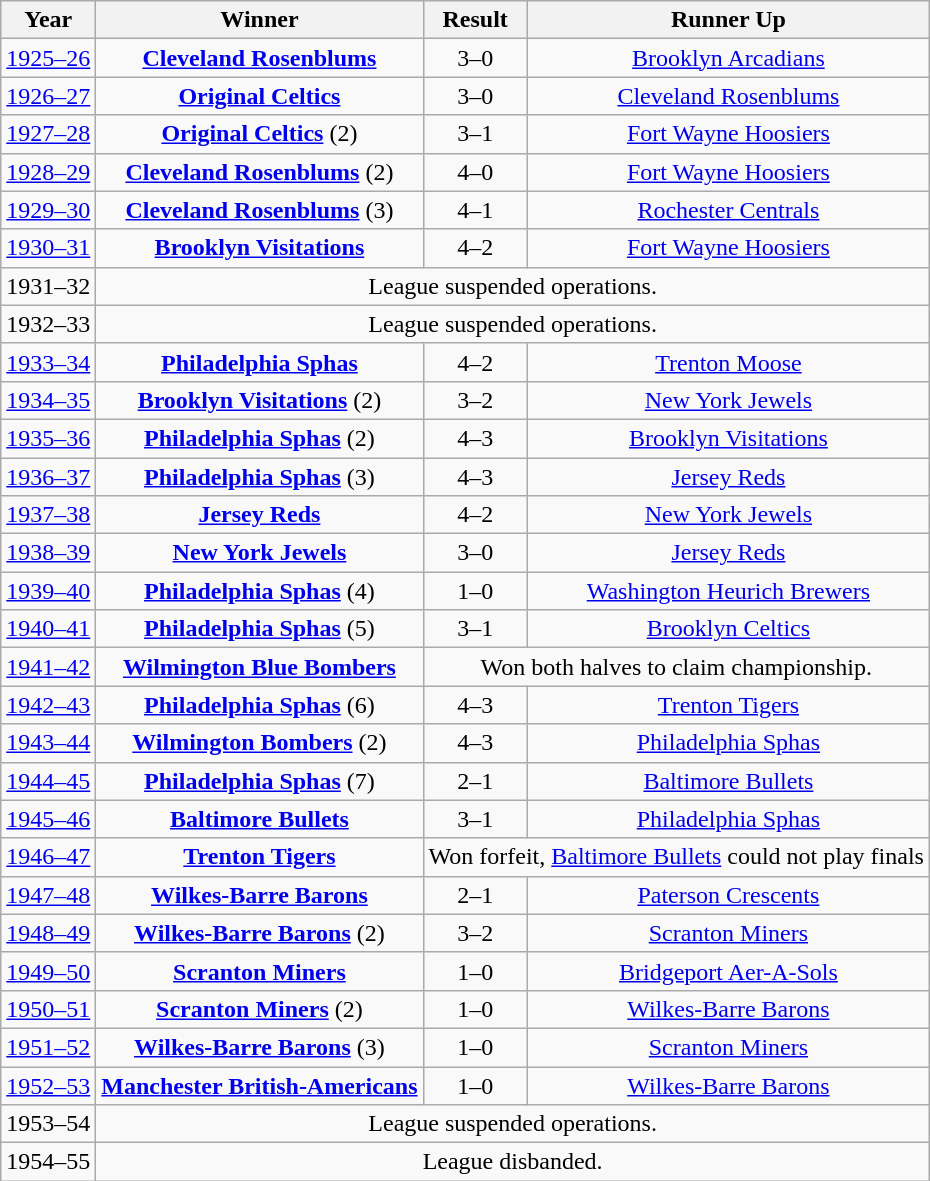<table class="wikitable" style="text-align: center">
<tr>
<th>Year</th>
<th>Winner</th>
<th>Result</th>
<th>Runner Up</th>
</tr>
<tr>
<td><a href='#'>1925–26</a></td>
<td><strong><a href='#'>Cleveland Rosenblums</a></strong></td>
<td>3–0</td>
<td><a href='#'>Brooklyn Arcadians</a></td>
</tr>
<tr>
<td><a href='#'>1926–27</a></td>
<td><strong><a href='#'>Original Celtics</a></strong></td>
<td>3–0</td>
<td><a href='#'>Cleveland Rosenblums</a></td>
</tr>
<tr>
<td><a href='#'>1927–28</a></td>
<td><strong><a href='#'>Original Celtics</a></strong> (2)</td>
<td>3–1</td>
<td><a href='#'>Fort Wayne Hoosiers</a></td>
</tr>
<tr>
<td><a href='#'>1928–29</a></td>
<td><strong><a href='#'>Cleveland Rosenblums</a></strong> (2)</td>
<td>4–0</td>
<td><a href='#'>Fort Wayne Hoosiers</a></td>
</tr>
<tr>
<td><a href='#'>1929–30</a></td>
<td><strong><a href='#'>Cleveland Rosenblums</a></strong> (3)</td>
<td>4–1</td>
<td><a href='#'>Rochester Centrals</a></td>
</tr>
<tr>
<td><a href='#'>1930–31</a></td>
<td><strong><a href='#'>Brooklyn Visitations</a></strong></td>
<td>4–2</td>
<td><a href='#'>Fort Wayne Hoosiers</a></td>
</tr>
<tr>
<td>1931–32</td>
<td colspan="3">League suspended operations.</td>
</tr>
<tr>
<td>1932–33</td>
<td colspan="3">League suspended operations.</td>
</tr>
<tr>
<td><a href='#'>1933–34</a></td>
<td><strong><a href='#'>Philadelphia Sphas</a></strong></td>
<td>4–2</td>
<td><a href='#'>Trenton Moose</a></td>
</tr>
<tr>
<td><a href='#'>1934–35</a></td>
<td><strong><a href='#'>Brooklyn Visitations</a></strong> (2)</td>
<td>3–2</td>
<td><a href='#'>New York Jewels</a></td>
</tr>
<tr>
<td><a href='#'>1935–36</a></td>
<td><strong><a href='#'>Philadelphia Sphas</a></strong> (2)</td>
<td>4–3</td>
<td><a href='#'>Brooklyn Visitations</a></td>
</tr>
<tr>
<td><a href='#'>1936–37</a></td>
<td><strong><a href='#'>Philadelphia Sphas</a></strong> (3)</td>
<td>4–3</td>
<td><a href='#'>Jersey Reds</a></td>
</tr>
<tr>
<td><a href='#'>1937–38</a></td>
<td><strong><a href='#'>Jersey Reds</a></strong></td>
<td>4–2</td>
<td><a href='#'>New York Jewels</a></td>
</tr>
<tr>
<td><a href='#'>1938–39</a></td>
<td><strong><a href='#'>New York Jewels</a></strong></td>
<td>3–0</td>
<td><a href='#'>Jersey Reds</a></td>
</tr>
<tr>
<td><a href='#'>1939–40</a></td>
<td><strong><a href='#'>Philadelphia Sphas</a></strong> (4)</td>
<td>1–0</td>
<td><a href='#'>Washington Heurich Brewers</a></td>
</tr>
<tr>
<td><a href='#'>1940–41</a></td>
<td><strong><a href='#'>Philadelphia Sphas</a></strong> (5)</td>
<td>3–1</td>
<td><a href='#'>Brooklyn Celtics</a></td>
</tr>
<tr>
<td><a href='#'>1941–42</a></td>
<td><strong><a href='#'>Wilmington Blue Bombers</a></strong></td>
<td colspan="2">Won both halves to claim championship.</td>
</tr>
<tr>
<td><a href='#'>1942–43</a></td>
<td><strong><a href='#'>Philadelphia Sphas</a></strong> (6)</td>
<td>4–3</td>
<td><a href='#'>Trenton Tigers</a></td>
</tr>
<tr>
<td><a href='#'>1943–44</a></td>
<td><strong><a href='#'>Wilmington Bombers</a></strong> (2)</td>
<td>4–3</td>
<td><a href='#'>Philadelphia Sphas</a></td>
</tr>
<tr>
<td><a href='#'>1944–45</a></td>
<td><strong><a href='#'>Philadelphia Sphas</a></strong> (7)</td>
<td>2–1</td>
<td><a href='#'>Baltimore Bullets</a></td>
</tr>
<tr>
<td><a href='#'>1945–46</a></td>
<td><strong><a href='#'>Baltimore Bullets</a></strong></td>
<td>3–1</td>
<td><a href='#'>Philadelphia Sphas</a></td>
</tr>
<tr>
<td><a href='#'>1946–47</a></td>
<td><strong><a href='#'>Trenton Tigers</a></strong></td>
<td colspan="2">Won forfeit, <a href='#'>Baltimore Bullets</a> could not play finals</td>
</tr>
<tr>
<td><a href='#'>1947–48</a></td>
<td><strong><a href='#'>Wilkes-Barre Barons</a></strong></td>
<td>2–1</td>
<td><a href='#'>Paterson Crescents</a></td>
</tr>
<tr>
<td><a href='#'>1948–49</a></td>
<td><strong><a href='#'>Wilkes-Barre Barons</a></strong> (2)</td>
<td>3–2</td>
<td><a href='#'>Scranton Miners</a></td>
</tr>
<tr>
<td><a href='#'>1949–50</a></td>
<td><strong><a href='#'>Scranton Miners</a></strong></td>
<td>1–0</td>
<td><a href='#'>Bridgeport Aer-A-Sols</a></td>
</tr>
<tr>
<td><a href='#'>1950–51</a></td>
<td><strong><a href='#'>Scranton Miners</a></strong> (2)</td>
<td>1–0</td>
<td><a href='#'>Wilkes-Barre Barons</a></td>
</tr>
<tr>
<td><a href='#'>1951–52</a></td>
<td><strong><a href='#'>Wilkes-Barre Barons</a></strong> (3)</td>
<td>1–0</td>
<td><a href='#'>Scranton Miners</a></td>
</tr>
<tr>
<td><a href='#'>1952–53</a></td>
<td><strong><a href='#'>Manchester British-Americans</a></strong></td>
<td>1–0</td>
<td><a href='#'>Wilkes-Barre Barons</a></td>
</tr>
<tr>
<td>1953–54</td>
<td colspan="3">League suspended operations.</td>
</tr>
<tr>
<td>1954–55</td>
<td colspan="3">League disbanded.</td>
</tr>
</table>
